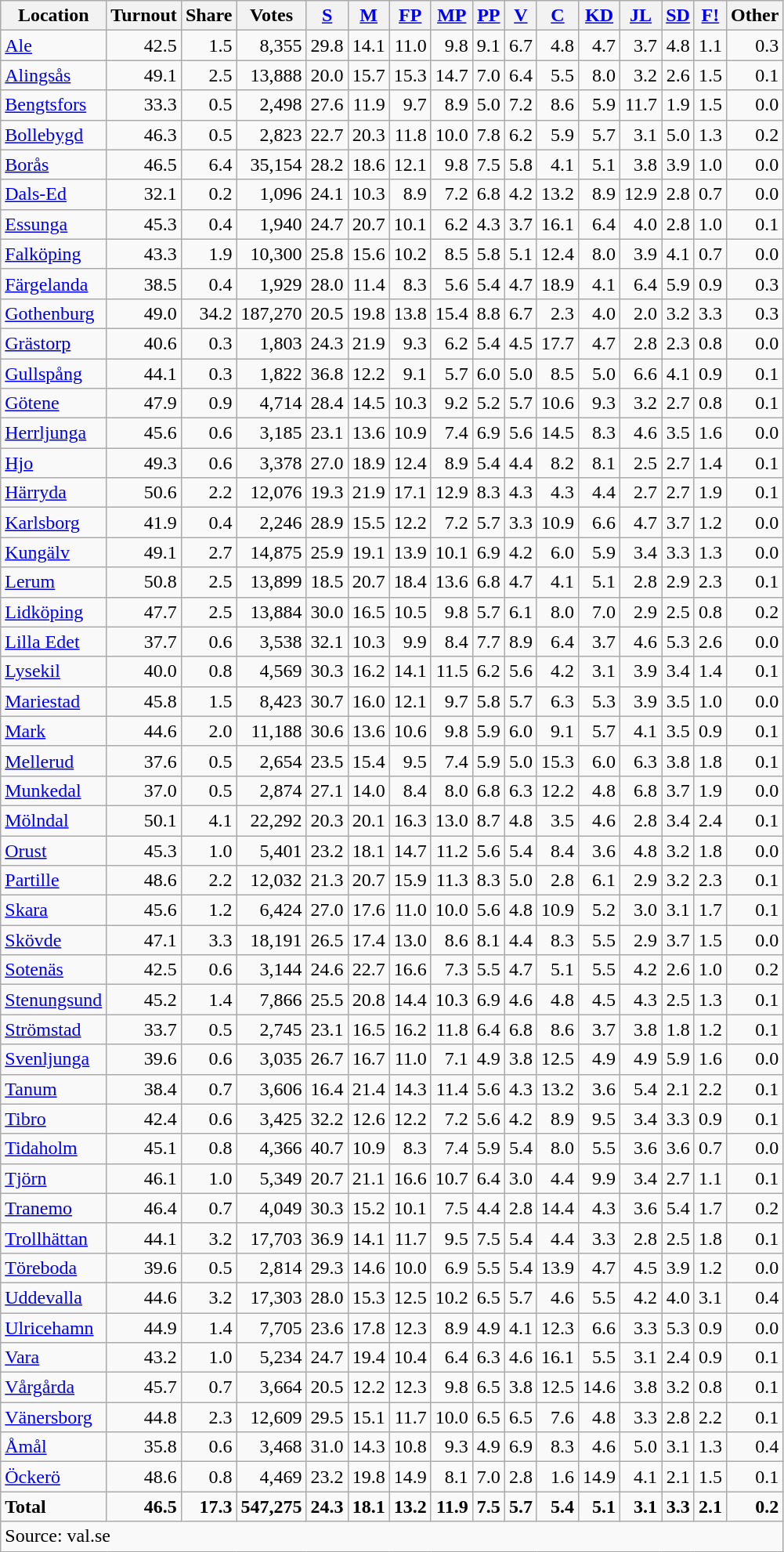<table class="wikitable sortable" style=text-align:right>
<tr>
<th>Location</th>
<th>Turnout</th>
<th>Share</th>
<th>Votes</th>
<th><a href='#'>S</a></th>
<th><a href='#'>M</a></th>
<th><a href='#'>FP</a></th>
<th><a href='#'>MP</a></th>
<th><a href='#'>PP</a></th>
<th><a href='#'>V</a></th>
<th><a href='#'>C</a></th>
<th><a href='#'>KD</a></th>
<th><a href='#'>JL</a></th>
<th><a href='#'>SD</a></th>
<th><a href='#'>F!</a></th>
<th>Other</th>
</tr>
<tr>
<td align=left><a href='#'>Ale</a></td>
<td>42.5</td>
<td>1.5</td>
<td>8,355</td>
<td>29.8</td>
<td>14.1</td>
<td>11.0</td>
<td>9.8</td>
<td>9.1</td>
<td>6.7</td>
<td>4.8</td>
<td>4.7</td>
<td>3.7</td>
<td>4.8</td>
<td>1.1</td>
<td>0.3</td>
</tr>
<tr>
<td align=left><a href='#'>Alingsås</a></td>
<td>49.1</td>
<td>2.5</td>
<td>13,888</td>
<td>20.0</td>
<td>15.7</td>
<td>15.3</td>
<td>14.7</td>
<td>7.0</td>
<td>6.4</td>
<td>5.5</td>
<td>8.0</td>
<td>3.2</td>
<td>2.6</td>
<td>1.5</td>
<td>0.1</td>
</tr>
<tr>
<td align=left><a href='#'>Bengtsfors</a></td>
<td>33.3</td>
<td>0.5</td>
<td>2,498</td>
<td>27.6</td>
<td>11.9</td>
<td>9.7</td>
<td>8.9</td>
<td>5.0</td>
<td>7.2</td>
<td>8.6</td>
<td>5.9</td>
<td>11.7</td>
<td>1.9</td>
<td>1.5</td>
<td>0.0</td>
</tr>
<tr>
<td align=left><a href='#'>Bollebygd</a></td>
<td>46.3</td>
<td>0.5</td>
<td>2,823</td>
<td>22.7</td>
<td>20.3</td>
<td>11.8</td>
<td>10.0</td>
<td>7.8</td>
<td>6.2</td>
<td>5.9</td>
<td>5.7</td>
<td>3.1</td>
<td>5.0</td>
<td>1.3</td>
<td>0.2</td>
</tr>
<tr>
<td align=left><a href='#'>Borås</a></td>
<td>46.5</td>
<td>6.4</td>
<td>35,154</td>
<td>28.2</td>
<td>18.6</td>
<td>12.1</td>
<td>9.8</td>
<td>7.5</td>
<td>5.8</td>
<td>4.1</td>
<td>5.1</td>
<td>3.8</td>
<td>3.9</td>
<td>1.0</td>
<td>0.0</td>
</tr>
<tr>
<td align=left><a href='#'>Dals-Ed</a></td>
<td>32.1</td>
<td>0.2</td>
<td>1,096</td>
<td>24.1</td>
<td>10.3</td>
<td>8.9</td>
<td>7.2</td>
<td>6.8</td>
<td>4.2</td>
<td>13.2</td>
<td>8.9</td>
<td>12.9</td>
<td>2.8</td>
<td>0.7</td>
<td>0.0</td>
</tr>
<tr>
<td align=left><a href='#'>Essunga</a></td>
<td>45.3</td>
<td>0.4</td>
<td>1,940</td>
<td>24.7</td>
<td>20.7</td>
<td>10.1</td>
<td>6.2</td>
<td>4.3</td>
<td>3.7</td>
<td>16.1</td>
<td>6.4</td>
<td>4.0</td>
<td>2.8</td>
<td>1.0</td>
<td>0.1</td>
</tr>
<tr>
<td align=left><a href='#'>Falköping</a></td>
<td>43.3</td>
<td>1.9</td>
<td>10,300</td>
<td>25.8</td>
<td>15.6</td>
<td>10.2</td>
<td>8.5</td>
<td>5.8</td>
<td>5.1</td>
<td>12.4</td>
<td>8.0</td>
<td>3.9</td>
<td>4.1</td>
<td>0.7</td>
<td>0.0</td>
</tr>
<tr>
<td align=left><a href='#'>Färgelanda</a></td>
<td>38.5</td>
<td>0.4</td>
<td>1,929</td>
<td>28.0</td>
<td>11.4</td>
<td>8.3</td>
<td>5.6</td>
<td>5.4</td>
<td>4.7</td>
<td>18.9</td>
<td>4.1</td>
<td>6.4</td>
<td>5.9</td>
<td>0.9</td>
<td>0.3</td>
</tr>
<tr>
<td align=left><a href='#'>Gothenburg</a></td>
<td>49.0</td>
<td>34.2</td>
<td>187,270</td>
<td>20.5</td>
<td>19.8</td>
<td>13.8</td>
<td>15.4</td>
<td>8.8</td>
<td>6.7</td>
<td>2.3</td>
<td>4.0</td>
<td>2.0</td>
<td>3.2</td>
<td>3.3</td>
<td>0.3</td>
</tr>
<tr>
<td align=left><a href='#'>Grästorp</a></td>
<td>40.6</td>
<td>0.3</td>
<td>1,803</td>
<td>24.3</td>
<td>21.9</td>
<td>9.3</td>
<td>6.2</td>
<td>5.4</td>
<td>4.5</td>
<td>17.7</td>
<td>4.7</td>
<td>2.8</td>
<td>2.3</td>
<td>0.8</td>
<td>0.0</td>
</tr>
<tr>
<td align=left><a href='#'>Gullspång</a></td>
<td>44.1</td>
<td>0.3</td>
<td>1,822</td>
<td>36.8</td>
<td>12.2</td>
<td>9.1</td>
<td>5.7</td>
<td>6.0</td>
<td>5.0</td>
<td>8.5</td>
<td>5.0</td>
<td>6.6</td>
<td>4.1</td>
<td>0.9</td>
<td>0.1</td>
</tr>
<tr>
<td align=left><a href='#'>Götene</a></td>
<td>47.9</td>
<td>0.9</td>
<td>4,714</td>
<td>28.4</td>
<td>14.5</td>
<td>10.3</td>
<td>9.2</td>
<td>5.2</td>
<td>5.7</td>
<td>10.6</td>
<td>9.3</td>
<td>3.2</td>
<td>2.7</td>
<td>0.8</td>
<td>0.1</td>
</tr>
<tr>
<td align=left><a href='#'>Herrljunga</a></td>
<td>45.6</td>
<td>0.6</td>
<td>3,185</td>
<td>23.1</td>
<td>13.6</td>
<td>10.9</td>
<td>7.4</td>
<td>6.9</td>
<td>5.6</td>
<td>14.5</td>
<td>8.3</td>
<td>4.6</td>
<td>3.5</td>
<td>1.6</td>
<td>0.0</td>
</tr>
<tr>
<td align=left><a href='#'>Hjo</a></td>
<td>49.3</td>
<td>0.6</td>
<td>3,378</td>
<td>27.0</td>
<td>18.9</td>
<td>12.4</td>
<td>8.9</td>
<td>5.4</td>
<td>4.4</td>
<td>8.2</td>
<td>8.1</td>
<td>2.5</td>
<td>2.7</td>
<td>1.4</td>
<td>0.1</td>
</tr>
<tr>
<td align=left><a href='#'>Härryda</a></td>
<td>50.6</td>
<td>2.2</td>
<td>12,076</td>
<td>19.3</td>
<td>21.9</td>
<td>17.1</td>
<td>12.9</td>
<td>8.3</td>
<td>4.3</td>
<td>4.3</td>
<td>4.4</td>
<td>2.7</td>
<td>2.7</td>
<td>1.9</td>
<td>0.1</td>
</tr>
<tr>
<td align=left><a href='#'>Karlsborg</a></td>
<td>41.9</td>
<td>0.4</td>
<td>2,246</td>
<td>28.9</td>
<td>15.5</td>
<td>12.2</td>
<td>7.2</td>
<td>5.7</td>
<td>3.3</td>
<td>10.9</td>
<td>6.6</td>
<td>4.7</td>
<td>3.7</td>
<td>1.2</td>
<td>0.0</td>
</tr>
<tr>
<td align=left><a href='#'>Kungälv</a></td>
<td>49.1</td>
<td>2.7</td>
<td>14,875</td>
<td>25.9</td>
<td>19.1</td>
<td>13.9</td>
<td>10.1</td>
<td>6.9</td>
<td>4.2</td>
<td>6.0</td>
<td>5.9</td>
<td>3.4</td>
<td>3.3</td>
<td>1.3</td>
<td>0.0</td>
</tr>
<tr>
<td align=left><a href='#'>Lerum</a></td>
<td>50.8</td>
<td>2.5</td>
<td>13,899</td>
<td>18.5</td>
<td>20.7</td>
<td>18.4</td>
<td>13.6</td>
<td>6.8</td>
<td>4.7</td>
<td>4.1</td>
<td>5.1</td>
<td>2.8</td>
<td>2.9</td>
<td>2.3</td>
<td>0.1</td>
</tr>
<tr>
<td align=left><a href='#'>Lidköping</a></td>
<td>47.7</td>
<td>2.5</td>
<td>13,884</td>
<td>30.0</td>
<td>16.5</td>
<td>10.5</td>
<td>9.8</td>
<td>5.7</td>
<td>6.1</td>
<td>8.0</td>
<td>7.0</td>
<td>2.9</td>
<td>2.5</td>
<td>0.8</td>
<td>0.2</td>
</tr>
<tr>
<td align=left><a href='#'>Lilla Edet</a></td>
<td>37.7</td>
<td>0.6</td>
<td>3,538</td>
<td>32.1</td>
<td>10.3</td>
<td>9.9</td>
<td>8.4</td>
<td>7.7</td>
<td>8.9</td>
<td>6.4</td>
<td>3.7</td>
<td>4.6</td>
<td>5.3</td>
<td>2.6</td>
<td>0.0</td>
</tr>
<tr>
<td align=left><a href='#'>Lysekil</a></td>
<td>40.0</td>
<td>0.8</td>
<td>4,569</td>
<td>30.3</td>
<td>16.2</td>
<td>14.1</td>
<td>11.5</td>
<td>6.2</td>
<td>5.6</td>
<td>4.2</td>
<td>3.1</td>
<td>3.9</td>
<td>3.4</td>
<td>1.4</td>
<td>0.1</td>
</tr>
<tr>
<td align=left><a href='#'>Mariestad</a></td>
<td>45.8</td>
<td>1.5</td>
<td>8,423</td>
<td>30.7</td>
<td>16.0</td>
<td>12.1</td>
<td>9.7</td>
<td>5.8</td>
<td>5.7</td>
<td>6.3</td>
<td>5.3</td>
<td>3.9</td>
<td>3.5</td>
<td>1.0</td>
<td>0.0</td>
</tr>
<tr>
<td align=left><a href='#'>Mark</a></td>
<td>44.6</td>
<td>2.0</td>
<td>11,188</td>
<td>30.6</td>
<td>13.6</td>
<td>10.6</td>
<td>9.8</td>
<td>5.9</td>
<td>6.0</td>
<td>9.1</td>
<td>5.7</td>
<td>4.1</td>
<td>3.5</td>
<td>0.9</td>
<td>0.1</td>
</tr>
<tr>
<td align=left><a href='#'>Mellerud</a></td>
<td>37.6</td>
<td>0.5</td>
<td>2,654</td>
<td>23.5</td>
<td>15.4</td>
<td>9.5</td>
<td>7.4</td>
<td>5.9</td>
<td>5.0</td>
<td>15.3</td>
<td>6.0</td>
<td>6.3</td>
<td>3.8</td>
<td>1.8</td>
<td>0.1</td>
</tr>
<tr>
<td align=left><a href='#'>Munkedal</a></td>
<td>37.0</td>
<td>0.5</td>
<td>2,874</td>
<td>27.1</td>
<td>14.0</td>
<td>8.4</td>
<td>8.0</td>
<td>6.8</td>
<td>6.3</td>
<td>12.2</td>
<td>4.8</td>
<td>6.8</td>
<td>3.7</td>
<td>1.9</td>
<td>0.0</td>
</tr>
<tr>
<td align=left><a href='#'>Mölndal</a></td>
<td>50.1</td>
<td>4.1</td>
<td>22,292</td>
<td>20.3</td>
<td>20.1</td>
<td>16.3</td>
<td>13.0</td>
<td>8.7</td>
<td>4.8</td>
<td>3.5</td>
<td>4.6</td>
<td>2.8</td>
<td>3.4</td>
<td>2.4</td>
<td>0.1</td>
</tr>
<tr>
<td align=left><a href='#'>Orust</a></td>
<td>45.3</td>
<td>1.0</td>
<td>5,401</td>
<td>23.2</td>
<td>18.1</td>
<td>14.7</td>
<td>11.2</td>
<td>5.6</td>
<td>5.4</td>
<td>8.4</td>
<td>3.6</td>
<td>4.8</td>
<td>3.2</td>
<td>1.8</td>
<td>0.0</td>
</tr>
<tr>
<td align=left><a href='#'>Partille</a></td>
<td>48.6</td>
<td>2.2</td>
<td>12,032</td>
<td>21.3</td>
<td>20.7</td>
<td>15.9</td>
<td>11.3</td>
<td>8.3</td>
<td>5.0</td>
<td>2.8</td>
<td>6.1</td>
<td>2.9</td>
<td>3.2</td>
<td>2.3</td>
<td>0.1</td>
</tr>
<tr>
<td align=left><a href='#'>Skara</a></td>
<td>45.6</td>
<td>1.2</td>
<td>6,424</td>
<td>27.0</td>
<td>17.6</td>
<td>11.0</td>
<td>10.0</td>
<td>5.6</td>
<td>4.8</td>
<td>10.9</td>
<td>5.2</td>
<td>3.0</td>
<td>3.1</td>
<td>1.7</td>
<td>0.1</td>
</tr>
<tr>
<td align=left><a href='#'>Skövde</a></td>
<td>47.1</td>
<td>3.3</td>
<td>18,191</td>
<td>26.5</td>
<td>17.4</td>
<td>13.0</td>
<td>8.6</td>
<td>8.1</td>
<td>4.4</td>
<td>8.3</td>
<td>5.5</td>
<td>2.9</td>
<td>3.7</td>
<td>1.5</td>
<td>0.0</td>
</tr>
<tr>
<td align=left><a href='#'>Sotenäs</a></td>
<td>42.5</td>
<td>0.6</td>
<td>3,144</td>
<td>24.6</td>
<td>22.7</td>
<td>16.6</td>
<td>7.3</td>
<td>5.5</td>
<td>4.7</td>
<td>5.1</td>
<td>5.5</td>
<td>4.2</td>
<td>2.6</td>
<td>1.0</td>
<td>0.2</td>
</tr>
<tr>
<td align=left><a href='#'>Stenungsund</a></td>
<td>45.2</td>
<td>1.4</td>
<td>7,866</td>
<td>25.5</td>
<td>20.8</td>
<td>14.4</td>
<td>10.3</td>
<td>6.9</td>
<td>4.6</td>
<td>4.8</td>
<td>4.5</td>
<td>4.3</td>
<td>2.5</td>
<td>1.3</td>
<td>0.1</td>
</tr>
<tr>
<td align=left><a href='#'>Strömstad</a></td>
<td>33.7</td>
<td>0.5</td>
<td>2,745</td>
<td>23.1</td>
<td>16.5</td>
<td>16.2</td>
<td>11.8</td>
<td>6.4</td>
<td>6.8</td>
<td>8.6</td>
<td>3.7</td>
<td>3.8</td>
<td>1.8</td>
<td>1.2</td>
<td>0.1</td>
</tr>
<tr>
<td align=left><a href='#'>Svenljunga</a></td>
<td>39.6</td>
<td>0.6</td>
<td>3,035</td>
<td>26.7</td>
<td>16.7</td>
<td>11.0</td>
<td>7.1</td>
<td>4.9</td>
<td>3.8</td>
<td>12.5</td>
<td>4.9</td>
<td>4.9</td>
<td>5.9</td>
<td>1.6</td>
<td>0.0</td>
</tr>
<tr>
<td align=left><a href='#'>Tanum</a></td>
<td>38.4</td>
<td>0.7</td>
<td>3,606</td>
<td>16.4</td>
<td>21.4</td>
<td>14.3</td>
<td>11.4</td>
<td>5.6</td>
<td>4.3</td>
<td>13.2</td>
<td>3.6</td>
<td>5.4</td>
<td>2.1</td>
<td>2.2</td>
<td>0.1</td>
</tr>
<tr>
<td align=left><a href='#'>Tibro</a></td>
<td>42.4</td>
<td>0.6</td>
<td>3,425</td>
<td>32.2</td>
<td>12.6</td>
<td>12.2</td>
<td>7.2</td>
<td>5.6</td>
<td>4.2</td>
<td>8.9</td>
<td>9.5</td>
<td>3.4</td>
<td>3.3</td>
<td>0.9</td>
<td>0.1</td>
</tr>
<tr>
<td align=left><a href='#'>Tidaholm</a></td>
<td>45.1</td>
<td>0.8</td>
<td>4,366</td>
<td>40.7</td>
<td>10.9</td>
<td>8.3</td>
<td>7.4</td>
<td>5.9</td>
<td>5.4</td>
<td>8.0</td>
<td>5.5</td>
<td>3.6</td>
<td>3.6</td>
<td>0.7</td>
<td>0.0</td>
</tr>
<tr>
<td align=left><a href='#'>Tjörn</a></td>
<td>46.1</td>
<td>1.0</td>
<td>5,349</td>
<td>20.7</td>
<td>21.1</td>
<td>16.6</td>
<td>10.7</td>
<td>6.4</td>
<td>3.0</td>
<td>4.4</td>
<td>9.9</td>
<td>3.4</td>
<td>2.7</td>
<td>1.1</td>
<td>0.1</td>
</tr>
<tr>
<td align=left><a href='#'>Tranemo</a></td>
<td>46.4</td>
<td>0.7</td>
<td>4,049</td>
<td>30.3</td>
<td>15.2</td>
<td>10.1</td>
<td>7.5</td>
<td>4.4</td>
<td>2.8</td>
<td>14.4</td>
<td>4.3</td>
<td>3.6</td>
<td>5.4</td>
<td>1.7</td>
<td>0.2</td>
</tr>
<tr>
<td align=left><a href='#'>Trollhättan</a></td>
<td>44.1</td>
<td>3.2</td>
<td>17,703</td>
<td>36.9</td>
<td>14.1</td>
<td>11.7</td>
<td>9.5</td>
<td>7.5</td>
<td>5.4</td>
<td>4.4</td>
<td>3.3</td>
<td>2.8</td>
<td>2.5</td>
<td>1.8</td>
<td>0.1</td>
</tr>
<tr>
<td align=left><a href='#'>Töreboda</a></td>
<td>39.6</td>
<td>0.5</td>
<td>2,814</td>
<td>29.3</td>
<td>14.6</td>
<td>10.0</td>
<td>6.9</td>
<td>5.5</td>
<td>5.4</td>
<td>13.9</td>
<td>4.7</td>
<td>4.5</td>
<td>3.9</td>
<td>1.2</td>
<td>0.0</td>
</tr>
<tr>
<td align=left><a href='#'>Uddevalla</a></td>
<td>44.6</td>
<td>3.2</td>
<td>17,303</td>
<td>28.0</td>
<td>15.3</td>
<td>12.5</td>
<td>10.2</td>
<td>6.5</td>
<td>5.7</td>
<td>4.6</td>
<td>5.5</td>
<td>4.2</td>
<td>4.0</td>
<td>3.1</td>
<td>0.4</td>
</tr>
<tr>
<td align=left><a href='#'>Ulricehamn</a></td>
<td>44.9</td>
<td>1.4</td>
<td>7,705</td>
<td>23.6</td>
<td>17.8</td>
<td>12.3</td>
<td>8.9</td>
<td>4.9</td>
<td>4.1</td>
<td>12.3</td>
<td>6.6</td>
<td>3.3</td>
<td>5.3</td>
<td>0.9</td>
<td>0.0</td>
</tr>
<tr>
<td align=left><a href='#'>Vara</a></td>
<td>43.2</td>
<td>1.0</td>
<td>5,234</td>
<td>24.7</td>
<td>19.4</td>
<td>10.4</td>
<td>6.4</td>
<td>6.3</td>
<td>4.6</td>
<td>16.1</td>
<td>5.5</td>
<td>3.1</td>
<td>2.4</td>
<td>0.9</td>
<td>0.1</td>
</tr>
<tr>
<td align=left><a href='#'>Vårgårda</a></td>
<td>45.7</td>
<td>0.7</td>
<td>3,664</td>
<td>20.5</td>
<td>12.2</td>
<td>12.3</td>
<td>9.8</td>
<td>6.5</td>
<td>3.8</td>
<td>12.5</td>
<td>14.6</td>
<td>3.8</td>
<td>3.2</td>
<td>0.8</td>
<td>0.1</td>
</tr>
<tr>
<td align=left><a href='#'>Vänersborg</a></td>
<td>44.8</td>
<td>2.3</td>
<td>12,609</td>
<td>29.5</td>
<td>15.1</td>
<td>11.7</td>
<td>10.0</td>
<td>6.5</td>
<td>6.5</td>
<td>7.6</td>
<td>4.8</td>
<td>3.3</td>
<td>2.8</td>
<td>2.2</td>
<td>0.1</td>
</tr>
<tr>
<td align=left><a href='#'>Åmål</a></td>
<td>35.8</td>
<td>0.6</td>
<td>3,468</td>
<td>31.0</td>
<td>14.3</td>
<td>10.8</td>
<td>9.3</td>
<td>4.9</td>
<td>6.9</td>
<td>8.3</td>
<td>4.6</td>
<td>5.0</td>
<td>3.1</td>
<td>1.3</td>
<td>0.4</td>
</tr>
<tr>
<td align=left><a href='#'>Öckerö</a></td>
<td>48.6</td>
<td>0.8</td>
<td>4,469</td>
<td>23.2</td>
<td>19.8</td>
<td>14.9</td>
<td>8.1</td>
<td>7.0</td>
<td>2.8</td>
<td>1.6</td>
<td>14.9</td>
<td>4.1</td>
<td>2.1</td>
<td>1.5</td>
<td>0.1</td>
</tr>
<tr>
<td align=left><strong>Total</strong></td>
<td><strong>46.5</strong></td>
<td><strong>17.3</strong></td>
<td><strong>547,275</strong></td>
<td><strong>24.3</strong></td>
<td><strong>18.1</strong></td>
<td><strong>13.2</strong></td>
<td><strong>11.9</strong></td>
<td><strong>7.5</strong></td>
<td><strong>5.7</strong></td>
<td><strong>5.4</strong></td>
<td><strong>5.1</strong></td>
<td><strong>3.1</strong></td>
<td><strong>3.3</strong></td>
<td><strong>2.1</strong></td>
<td><strong>0.2</strong></td>
</tr>
<tr>
<td align=left colspan=16>Source: val.se </td>
</tr>
</table>
